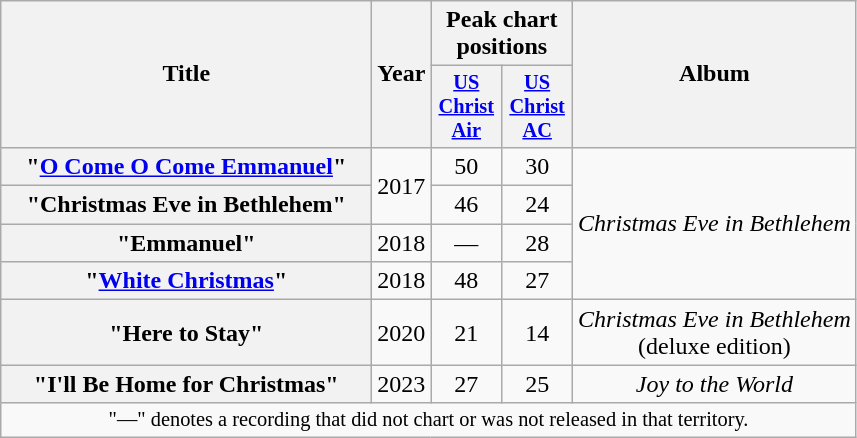<table class="wikitable plainrowheaders" style="text-align:center;">
<tr>
<th rowspan="2" scope="col" style="width:15em;">Title</th>
<th rowspan="2">Year</th>
<th colspan="2">Peak chart positions</th>
<th rowspan="2">Album</th>
</tr>
<tr>
<th scope="col" style="width:3em;font-size:85%;"><a href='#'>US<br>Christ<br>Air</a><br></th>
<th scope="col" style="width:3em;font-size:85%;"><a href='#'>US<br>Christ<br>AC</a><br></th>
</tr>
<tr>
<th scope="row">"<a href='#'>O Come O Come Emmanuel</a>"</th>
<td rowspan="2">2017</td>
<td>50</td>
<td>30</td>
<td rowspan="4"><em>Christmas Eve in Bethlehem</em></td>
</tr>
<tr>
<th scope="row">"Christmas Eve in Bethlehem"</th>
<td>46</td>
<td>24</td>
</tr>
<tr>
<th scope="row">"Emmanuel"</th>
<td>2018</td>
<td>—</td>
<td>28</td>
</tr>
<tr>
<th scope="row">"<a href='#'>White Christmas</a>"</th>
<td>2018</td>
<td>48</td>
<td>27</td>
</tr>
<tr>
<th scope="row">"Here to Stay"</th>
<td>2020</td>
<td>21</td>
<td>14</td>
<td><em>Christmas Eve in Bethlehem</em><br>(deluxe edition)</td>
</tr>
<tr>
<th scope="row">"I'll Be Home for Christmas"</th>
<td>2023</td>
<td>27</td>
<td>25</td>
<td><em>Joy to the World</em></td>
</tr>
<tr>
<td colspan="11" style="font-size:85%">"—" denotes a recording that did not chart or was not released in that territory.</td>
</tr>
</table>
